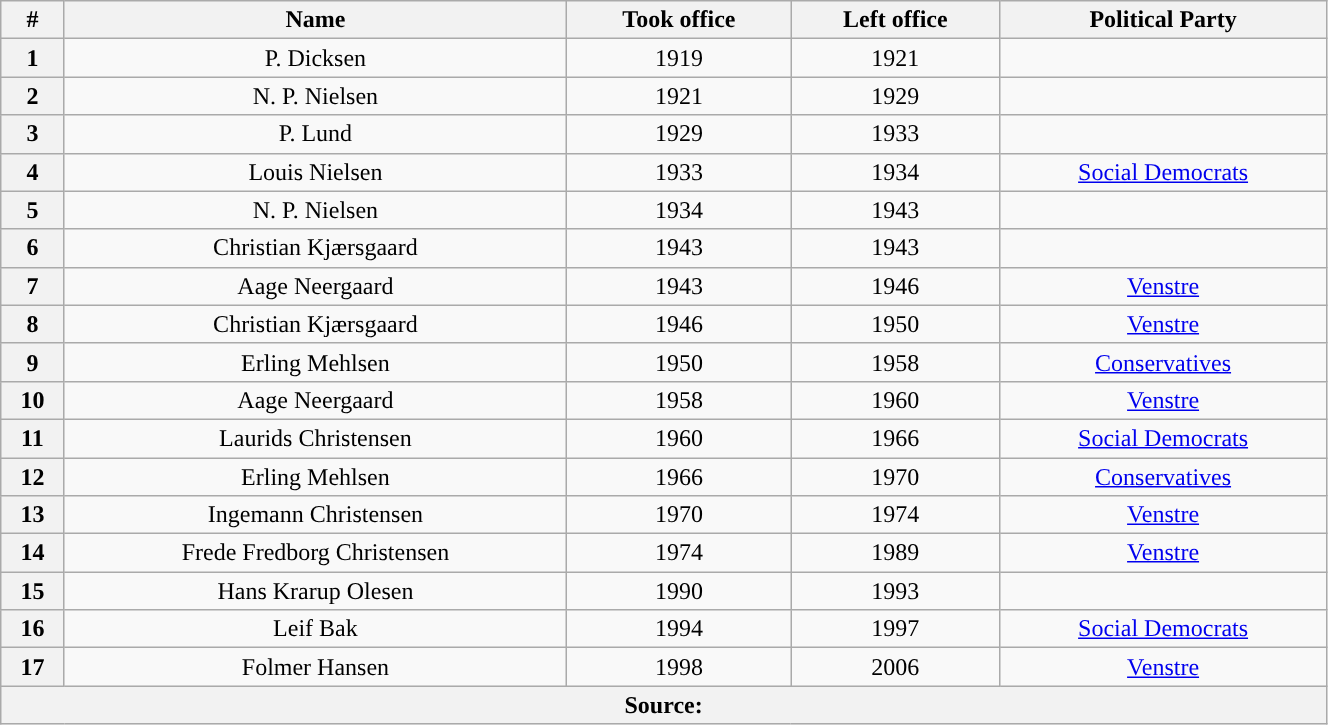<table class="wikitable" width="70%" style="text-align:center;">
<tr>
<th>#</th>
<th>Name</th>
<th>Took office</th>
<th>Left office</th>
<th>Political Party</th>
</tr>
<tr>
<th>1</th>
<td>P. Dicksen</td>
<td>1919</td>
<td>1921</td>
<td></td>
</tr>
<tr>
<th>2</th>
<td>N. P. Nielsen</td>
<td>1921</td>
<td>1929</td>
<td></td>
</tr>
<tr>
<th>3</th>
<td>P. Lund</td>
<td>1929</td>
<td>1933</td>
<td></td>
</tr>
<tr>
<th style="background:">4</th>
<td>Louis Nielsen</td>
<td>1933</td>
<td>1934</td>
<td><a href='#'>Social Democrats</a></td>
</tr>
<tr>
<th>5</th>
<td>N. P. Nielsen</td>
<td>1934</td>
<td>1943</td>
<td></td>
</tr>
<tr>
<th>6</th>
<td>Christian Kjærsgaard</td>
<td>1943</td>
<td>1943</td>
<td></td>
</tr>
<tr>
<th style="background:">7</th>
<td>Aage Neergaard</td>
<td>1943</td>
<td>1946</td>
<td><a href='#'>Venstre</a></td>
</tr>
<tr>
<th style="background:">8</th>
<td>Christian Kjærsgaard</td>
<td>1946</td>
<td>1950</td>
<td><a href='#'>Venstre</a></td>
</tr>
<tr>
<th style="background:">9</th>
<td>Erling Mehlsen</td>
<td>1950</td>
<td>1958</td>
<td><a href='#'>Conservatives</a></td>
</tr>
<tr>
<th style="background:">10</th>
<td>Aage Neergaard</td>
<td>1958</td>
<td>1960</td>
<td><a href='#'>Venstre</a></td>
</tr>
<tr>
<th style="background:">11</th>
<td>Laurids Christensen</td>
<td>1960</td>
<td>1966</td>
<td><a href='#'>Social Democrats</a></td>
</tr>
<tr>
<th style="background:">12</th>
<td>Erling Mehlsen</td>
<td>1966</td>
<td>1970</td>
<td><a href='#'>Conservatives</a></td>
</tr>
<tr>
<th style="background:">13</th>
<td>Ingemann Christensen</td>
<td>1970</td>
<td>1974</td>
<td><a href='#'>Venstre</a></td>
</tr>
<tr>
<th style="background:">14</th>
<td>Frede Fredborg Christensen</td>
<td>1974</td>
<td>1989</td>
<td><a href='#'>Venstre</a></td>
</tr>
<tr>
<th>15</th>
<td>Hans Krarup Olesen</td>
<td>1990</td>
<td>1993</td>
<td></td>
</tr>
<tr>
<th style="background:">16</th>
<td>Leif Bak</td>
<td>1994</td>
<td>1997</td>
<td><a href='#'>Social Democrats</a></td>
</tr>
<tr>
<th style="background:">17</th>
<td>Folmer Hansen</td>
<td>1998</td>
<td>2006</td>
<td><a href='#'>Venstre</a></td>
</tr>
<tr>
<th colspan=5 align=left>Source:</th>
</tr>
</table>
